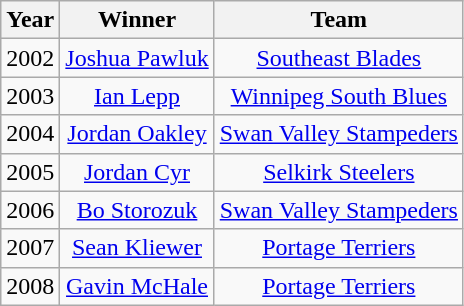<table class="wikitable" style="text-align:center">
<tr>
<th>Year</th>
<th>Winner</th>
<th>Team</th>
</tr>
<tr align="center">
<td>2002</td>
<td><a href='#'>Joshua Pawluk</a></td>
<td><a href='#'>Southeast Blades</a></td>
</tr>
<tr>
<td>2003</td>
<td><a href='#'>Ian Lepp</a></td>
<td><a href='#'>Winnipeg South Blues</a></td>
</tr>
<tr>
<td>2004</td>
<td><a href='#'>Jordan Oakley</a></td>
<td><a href='#'>Swan Valley Stampeders</a></td>
</tr>
<tr>
<td>2005</td>
<td><a href='#'>Jordan Cyr</a></td>
<td><a href='#'>Selkirk Steelers</a></td>
</tr>
<tr>
<td>2006</td>
<td><a href='#'>Bo Storozuk</a></td>
<td><a href='#'>Swan Valley Stampeders</a></td>
</tr>
<tr>
<td>2007</td>
<td><a href='#'>Sean Kliewer</a></td>
<td><a href='#'>Portage Terriers</a></td>
</tr>
<tr>
<td>2008</td>
<td><a href='#'>Gavin McHale</a></td>
<td><a href='#'>Portage Terriers</a></td>
</tr>
</table>
